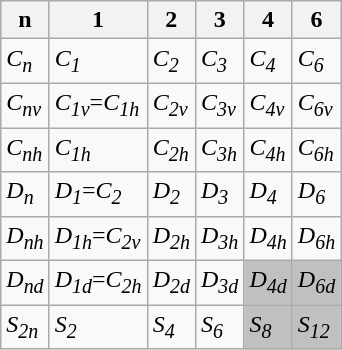<table class="wikitable">
<tr>
<th>n</th>
<th>1</th>
<th>2</th>
<th>3</th>
<th>4</th>
<th>6</th>
</tr>
<tr>
<td><em>C<sub>n</sub></em></td>
<td><em>C<sub>1</sub></em></td>
<td><em>C<sub>2</sub></em></td>
<td><em>C<sub>3</sub></em></td>
<td><em>C<sub>4</sub></em></td>
<td><em>C<sub>6</sub></em></td>
</tr>
<tr>
<td><em>C<sub>nv</sub></em></td>
<td><em>C<sub>1v</sub></em>=<em>C<sub>1h</sub></em></td>
<td><em>C<sub>2v</sub></em></td>
<td><em>C<sub>3v</sub></em></td>
<td><em>C<sub>4v</sub></em></td>
<td><em>C<sub>6v</sub></em></td>
</tr>
<tr>
<td><em>C<sub>nh</sub></em></td>
<td><em>C<sub>1h</sub></em></td>
<td><em>C<sub>2h</sub></em></td>
<td><em>C<sub>3h</sub></em></td>
<td><em>C<sub>4h</sub></em></td>
<td><em>C<sub>6h</sub></em></td>
</tr>
<tr>
<td><em>D<sub>n</sub></em></td>
<td><em>D<sub>1</sub></em>=<em>C<sub>2</sub></em></td>
<td><em>D<sub>2</sub></em></td>
<td><em>D<sub>3</sub></em></td>
<td><em>D<sub>4</sub></em></td>
<td><em>D<sub>6</sub></em></td>
</tr>
<tr>
<td><em>D<sub>nh</sub></em></td>
<td><em>D<sub>1h</sub></em>=<em>C<sub>2v</sub></em></td>
<td><em>D<sub>2h</sub></em></td>
<td><em>D<sub>3h</sub></em></td>
<td><em>D<sub>4h</sub></em></td>
<td><em>D<sub>6h</sub></em></td>
</tr>
<tr>
<td><em>D<sub>nd</sub></em></td>
<td><em>D<sub>1d</sub></em>=<em>C<sub>2h</sub></em></td>
<td><em>D<sub>2d</sub></em></td>
<td><em>D<sub>3d</sub></em></td>
<td style="background:silver"><em>D<sub>4d</sub></em></td>
<td style="background:silver"><em>D<sub>6d</sub></em></td>
</tr>
<tr>
<td><em>S<sub>2n</sub></em></td>
<td><em>S<sub>2</sub></em></td>
<td><em>S<sub>4</sub></em></td>
<td><em>S<sub>6</sub></em></td>
<td style="background:silver"><em>S<sub>8</sub></em></td>
<td style="background:silver"><em>S<sub>12</sub></em></td>
</tr>
</table>
